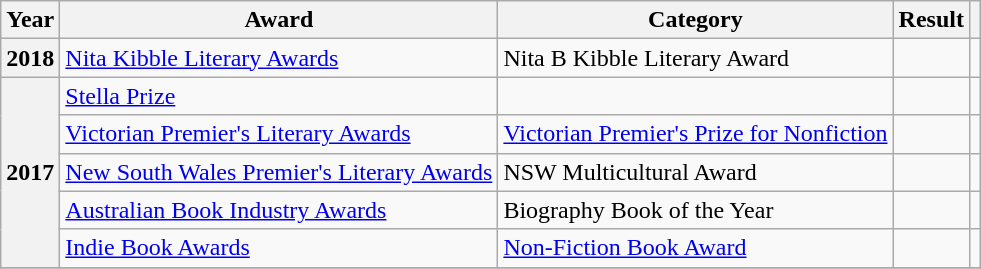<table class="wikitable sortable">
<tr>
<th>Year</th>
<th>Award</th>
<th>Category</th>
<th>Result</th>
<th></th>
</tr>
<tr>
<th rowspan="1">2018</th>
<td><a href='#'>Nita Kibble Literary Awards</a></td>
<td>Nita B Kibble Literary Award</td>
<td></td>
<td></td>
</tr>
<tr>
<th rowspan="5">2017</th>
<td><a href='#'>Stella Prize</a></td>
<td></td>
<td></td>
<td></td>
</tr>
<tr>
<td><a href='#'>Victorian Premier's Literary Awards</a></td>
<td><a href='#'>Victorian Premier's Prize for Nonfiction</a></td>
<td></td>
<td></td>
</tr>
<tr>
<td><a href='#'>New South Wales Premier's Literary Awards</a></td>
<td>NSW Multicultural Award</td>
<td></td>
<td></td>
</tr>
<tr>
<td><a href='#'>Australian Book Industry Awards</a></td>
<td>Biography Book of the Year</td>
<td></td>
<td></td>
</tr>
<tr>
<td><a href='#'>Indie Book Awards</a></td>
<td><a href='#'>Non-Fiction Book Award</a></td>
<td></td>
<td></td>
</tr>
<tr>
</tr>
</table>
